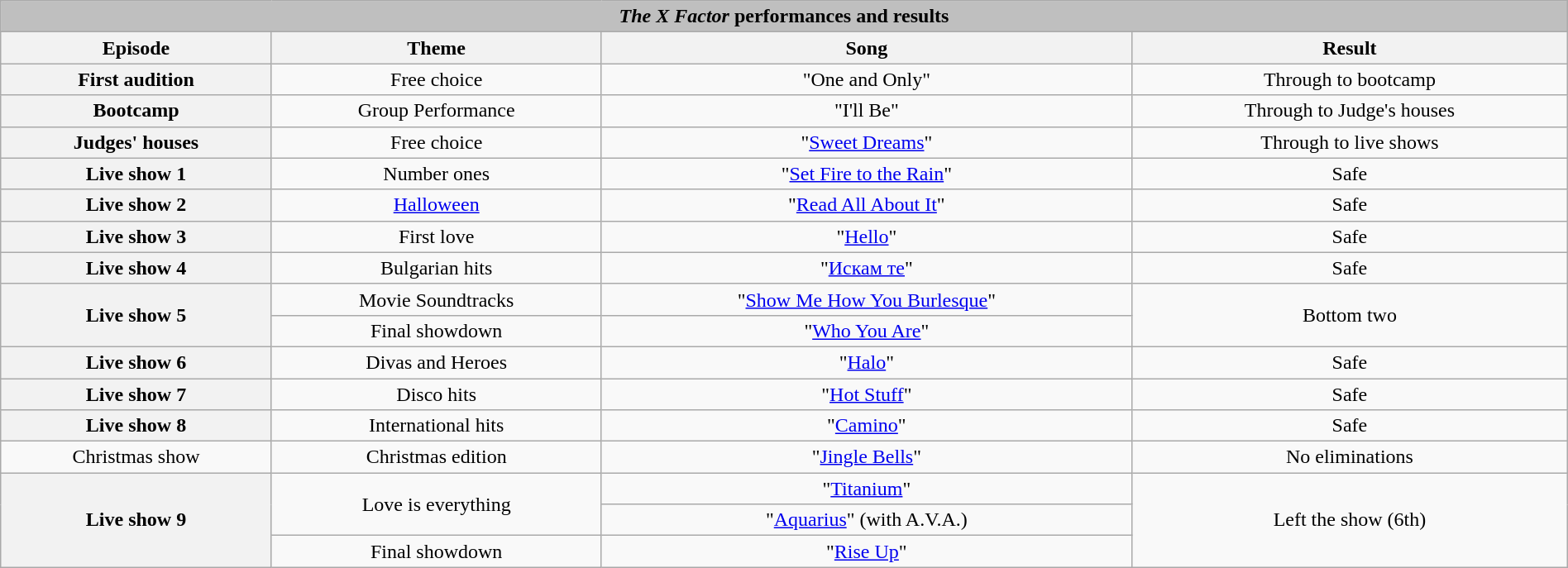<table class="wikitable collapsible collapsed" style="width:100%; margin:1em auto 1em auto; text-align:center;">
<tr>
<th colspan="4" style="background:#BFBFBF;"><em>The X Factor</em> performances and results</th>
</tr>
<tr>
<th scope="col">Episode</th>
<th scope="col">Theme</th>
<th scope="col">Song</th>
<th scope="col">Result</th>
</tr>
<tr>
<th scope="row">First audition</th>
<td>Free choice</td>
<td>"One and Only"</td>
<td>Through to bootcamp</td>
</tr>
<tr>
<th scope="row">Bootcamp</th>
<td>Group Performance</td>
<td>"I'll Be"</td>
<td>Through to Judge's houses</td>
</tr>
<tr>
<th scope="row">Judges' houses</th>
<td>Free choice</td>
<td>"<a href='#'>Sweet Dreams</a>"</td>
<td>Through to live shows</td>
</tr>
<tr>
<th scope="row">Live show 1</th>
<td>Number ones</td>
<td>"<a href='#'>Set Fire to the Rain</a>"</td>
<td>Safe</td>
</tr>
<tr>
<th scope="row">Live show 2</th>
<td><a href='#'>Halloween</a></td>
<td>"<a href='#'>Read All About It</a>"</td>
<td>Safe</td>
</tr>
<tr>
<th scope="row">Live show 3</th>
<td>First love</td>
<td>"<a href='#'>Hello</a>"</td>
<td>Safe</td>
</tr>
<tr>
<th scope="row">Live show 4</th>
<td>Bulgarian hits</td>
<td>"<a href='#'>Искам те</a>"</td>
<td>Safe</td>
</tr>
<tr>
<th scope="row" rowspan="2">Live show 5</th>
<td>Movie Soundtracks</td>
<td>"<a href='#'>Show Me How You Burlesque</a>"</td>
<td font-size:85%" rowspan="2">Bottom two</td>
</tr>
<tr>
<td>Final showdown</td>
<td>"<a href='#'>Who You Are</a>"</td>
</tr>
<tr>
<th scope="row">Live show 6</th>
<td>Divas and Heroes</td>
<td>"<a href='#'>Halo</a>"</td>
<td>Safe</td>
</tr>
<tr>
<th scope="row">Live show 7</th>
<td>Disco hits</td>
<td>"<a href='#'>Hot Stuff</a>"</td>
<td>Safe</td>
</tr>
<tr>
<th scope="row">Live show 8</th>
<td>International hits</td>
<td>"<a href='#'>Camino</a>"</td>
<td>Safe</td>
</tr>
<tr>
<td scope="row">Christmas show</td>
<td>Christmas edition</td>
<td>"<a href='#'>Jingle Bells</a>"</td>
<td>No eliminations</td>
</tr>
<tr>
<th scope="row" rowspan="3">Live show 9</th>
<td rowspan="2">Love is everything</td>
<td>"<a href='#'>Titanium</a>"</td>
<td rowspan="3">Left the show (6th)</td>
</tr>
<tr>
<td>"<a href='#'>Aquarius</a>" (with A.V.A.)</td>
</tr>
<tr>
<td>Final showdown</td>
<td>"<a href='#'>Rise Up</a>"</td>
</tr>
</table>
